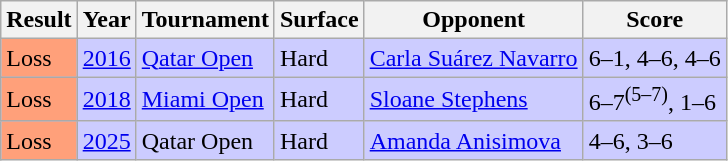<table class="sortable wikitable">
<tr>
<th>Result</th>
<th>Year</th>
<th>Tournament</th>
<th>Surface</th>
<th>Opponent</th>
<th class="unsortable">Score</th>
</tr>
<tr bgcolor=ccccff>
<td bgcolor=ffa07a>Loss</td>
<td><a href='#'>2016</a></td>
<td><a href='#'>Qatar Open</a></td>
<td>Hard</td>
<td> <a href='#'>Carla Suárez Navarro</a></td>
<td>6–1, 4–6, 4–6</td>
</tr>
<tr bgcolor=ccccff>
<td bgcolor=ffa07a>Loss</td>
<td><a href='#'>2018</a></td>
<td><a href='#'>Miami Open</a></td>
<td>Hard</td>
<td> <a href='#'>Sloane Stephens</a></td>
<td>6–7<sup>(5–7)</sup>, 1–6</td>
</tr>
<tr bgcolor=ccccff>
<td bgcolor=ffa07a>Loss</td>
<td><a href='#'>2025</a></td>
<td>Qatar Open</td>
<td>Hard</td>
<td> <a href='#'>Amanda Anisimova</a></td>
<td>4–6, 3–6</td>
</tr>
</table>
